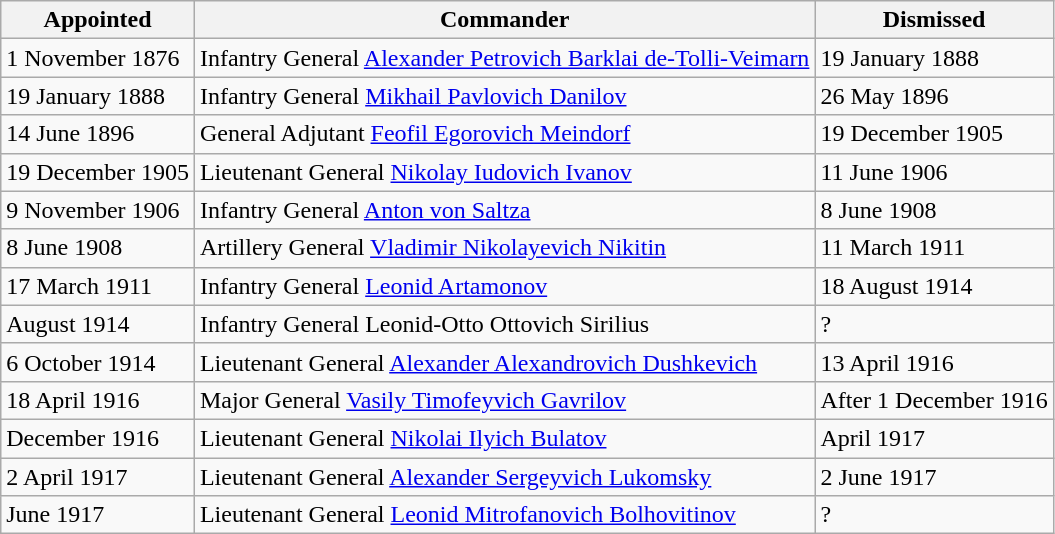<table class="wikitable">
<tr>
<th>Appointed</th>
<th>Commander</th>
<th>Dismissed</th>
</tr>
<tr>
<td>1 November 1876</td>
<td>Infantry General <a href='#'>Alexander Petrovich Barklai de-Tolli-Veimarn</a></td>
<td>19 January 1888</td>
</tr>
<tr>
<td>19 January 1888</td>
<td>Infantry General <a href='#'>Mikhail Pavlovich Danilov</a></td>
<td>26 May 1896</td>
</tr>
<tr>
<td>14 June 1896</td>
<td>General Adjutant <a href='#'>Feofil Egorovich Meindorf</a></td>
<td>19 December 1905</td>
</tr>
<tr>
<td>19 December 1905</td>
<td>Lieutenant General <a href='#'>Nikolay Iudovich Ivanov</a></td>
<td>11 June 1906</td>
</tr>
<tr>
<td>9 November 1906</td>
<td>Infantry General <a href='#'>Anton von Saltza</a></td>
<td>8 June 1908</td>
</tr>
<tr>
<td>8 June 1908</td>
<td>Artillery General <a href='#'>Vladimir Nikolayevich Nikitin</a></td>
<td>11 March 1911</td>
</tr>
<tr>
<td>17 March 1911</td>
<td>Infantry General <a href='#'>Leonid Artamonov</a></td>
<td>18 August 1914</td>
</tr>
<tr>
<td>August 1914</td>
<td>Infantry General Leonid-Otto Ottovich Sirilius</td>
<td>?</td>
</tr>
<tr>
<td>6 October 1914</td>
<td>Lieutenant General <a href='#'>Alexander Alexandrovich Dushkevich</a></td>
<td>13 April 1916</td>
</tr>
<tr>
<td>18 April 1916</td>
<td>Major General <a href='#'>Vasily Timofeyvich Gavrilov</a></td>
<td>After 1 December 1916</td>
</tr>
<tr>
<td>December 1916</td>
<td>Lieutenant General <a href='#'>Nikolai Ilyich Bulatov</a></td>
<td>April 1917</td>
</tr>
<tr>
<td>2 April 1917</td>
<td>Lieutenant General <a href='#'>Alexander Sergeyvich Lukomsky</a></td>
<td>2 June 1917</td>
</tr>
<tr>
<td>June 1917</td>
<td>Lieutenant General <a href='#'>Leonid Mitrofanovich Bolhovitinov</a></td>
<td>?</td>
</tr>
</table>
